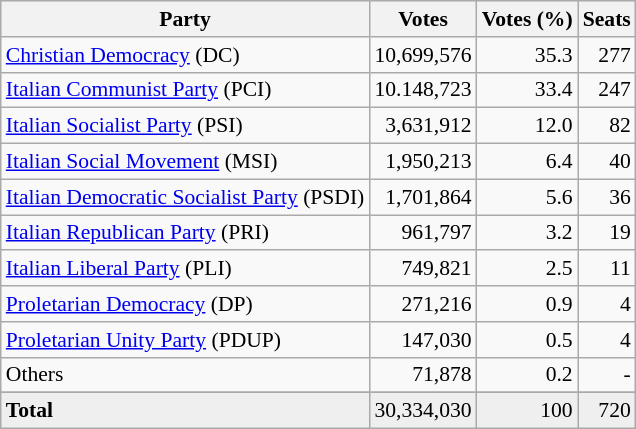<table class="wikitable" style="font-size: 90%;">
<tr bgcolor="EFEFEF">
<th>Party</th>
<th>Votes</th>
<th>Votes (%)</th>
<th>Seats</th>
</tr>
<tr>
<td><a href='#'>Christian Democracy</a> (DC)</td>
<td align=right>10,699,576</td>
<td align=right>35.3</td>
<td align=right>277</td>
</tr>
<tr>
<td><a href='#'>Italian Communist Party</a> (PCI)</td>
<td align=right>10.148,723</td>
<td align=right>33.4</td>
<td align=right>247</td>
</tr>
<tr>
<td><a href='#'>Italian Socialist Party</a> (PSI)</td>
<td align=right>3,631,912</td>
<td align=right>12.0</td>
<td align=right>82</td>
</tr>
<tr>
<td><a href='#'>Italian Social Movement</a> (MSI)</td>
<td align=right>1,950,213</td>
<td align=right>6.4</td>
<td align=right>40</td>
</tr>
<tr>
<td><a href='#'>Italian Democratic Socialist Party</a> (PSDI)</td>
<td align=right>1,701,864</td>
<td align=right>5.6</td>
<td align=right>36</td>
</tr>
<tr>
<td><a href='#'>Italian Republican Party</a> (PRI)</td>
<td align=right>961,797</td>
<td align=right>3.2</td>
<td align=right>19</td>
</tr>
<tr>
<td><a href='#'>Italian Liberal Party</a> (PLI)</td>
<td align=right>749,821</td>
<td align=right>2.5</td>
<td align=right>11</td>
</tr>
<tr>
<td><a href='#'>Proletarian Democracy</a> (DP)</td>
<td align=right>271,216</td>
<td align=right>0.9</td>
<td align=right>4</td>
</tr>
<tr>
<td><a href='#'>Proletarian Unity Party</a> (PDUP)</td>
<td align=right>147,030</td>
<td align=right>0.5</td>
<td align=right>4</td>
</tr>
<tr>
<td>Others</td>
<td align=right>71,878</td>
<td align=right>0.2</td>
<td align=right>-</td>
</tr>
<tr>
</tr>
<tr bgcolor="EFEFEF">
<td align=left><strong>Total</strong></td>
<td align=right>30,334,030</td>
<td align=right>100</td>
<td align=right>720</td>
</tr>
</table>
